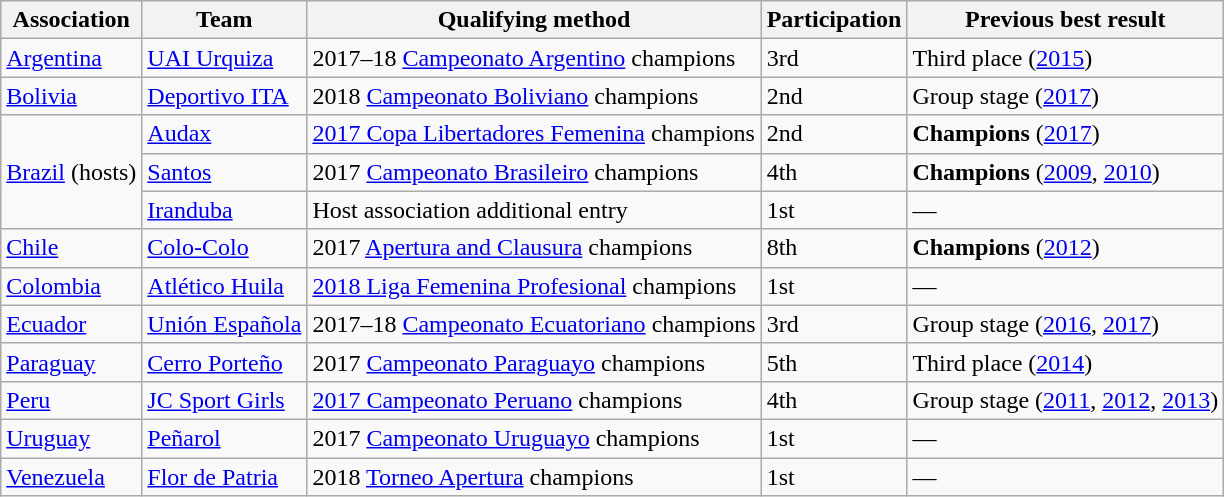<table class="wikitable sortable">
<tr>
<th>Association</th>
<th>Team</th>
<th>Qualifying method</th>
<th data-sort-type="number">Participation</th>
<th>Previous best result</th>
</tr>
<tr>
<td> <a href='#'>Argentina</a></td>
<td><a href='#'>UAI Urquiza</a></td>
<td>2017–18 <a href='#'>Campeonato Argentino</a> champions</td>
<td>3rd</td>
<td data-sort-value="3">Third place (<a href='#'>2015</a>)</td>
</tr>
<tr>
<td> <a href='#'>Bolivia</a></td>
<td><a href='#'>Deportivo ITA</a></td>
<td>2018 <a href='#'>Campeonato Boliviano</a> champions</td>
<td>2nd</td>
<td data-sort-value="5">Group stage (<a href='#'>2017</a>)</td>
</tr>
<tr>
<td rowspan=3> <a href='#'>Brazil</a> (hosts)</td>
<td><a href='#'>Audax</a></td>
<td><a href='#'>2017 Copa Libertadores Femenina</a> champions</td>
<td>2nd</td>
<td data-sort-value="1"><strong>Champions</strong> (<a href='#'>2017</a>)</td>
</tr>
<tr>
<td><a href='#'>Santos</a></td>
<td>2017 <a href='#'>Campeonato Brasileiro</a> champions</td>
<td>4th</td>
<td data-sort-value="1"><strong>Champions</strong> (<a href='#'>2009</a>, <a href='#'>2010</a>)</td>
</tr>
<tr>
<td><a href='#'>Iranduba</a></td>
<td>Host association additional entry</td>
<td>1st</td>
<td>—</td>
</tr>
<tr>
<td> <a href='#'>Chile</a></td>
<td><a href='#'>Colo-Colo</a></td>
<td>2017 <a href='#'>Apertura and Clausura</a> champions</td>
<td>8th</td>
<td data-sort-value="1"><strong>Champions</strong> (<a href='#'>2012</a>)</td>
</tr>
<tr>
<td> <a href='#'>Colombia</a></td>
<td><a href='#'>Atlético Huila</a></td>
<td><a href='#'>2018 Liga Femenina Profesional</a> champions</td>
<td>1st</td>
<td>—</td>
</tr>
<tr>
<td> <a href='#'>Ecuador</a></td>
<td><a href='#'>Unión Española</a></td>
<td>2017–18 <a href='#'>Campeonato Ecuatoriano</a> champions</td>
<td>3rd</td>
<td data-sort-value="5">Group stage (<a href='#'>2016</a>, <a href='#'>2017</a>)</td>
</tr>
<tr>
<td> <a href='#'>Paraguay</a></td>
<td><a href='#'>Cerro Porteño</a></td>
<td>2017 <a href='#'>Campeonato Paraguayo</a> champions</td>
<td>5th</td>
<td data-sort-value="3">Third place (<a href='#'>2014</a>)</td>
</tr>
<tr>
<td> <a href='#'>Peru</a></td>
<td><a href='#'>JC Sport Girls</a></td>
<td><a href='#'>2017 Campeonato Peruano</a> champions</td>
<td>4th</td>
<td data-sort-value="5">Group stage (<a href='#'>2011</a>, <a href='#'>2012</a>, <a href='#'>2013</a>)</td>
</tr>
<tr>
<td> <a href='#'>Uruguay</a></td>
<td><a href='#'>Peñarol</a></td>
<td>2017 <a href='#'>Campeonato Uruguayo</a> champions</td>
<td>1st</td>
<td>—</td>
</tr>
<tr>
<td> <a href='#'>Venezuela</a></td>
<td><a href='#'>Flor de Patria</a></td>
<td>2018 <a href='#'>Torneo Apertura</a> champions</td>
<td>1st</td>
<td>—</td>
</tr>
</table>
